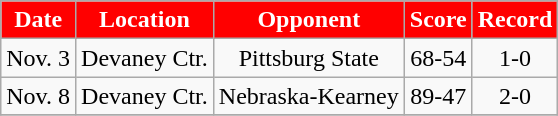<table class="wikitable" style="text-align:center">
<tr>
<th style="background:red;color:#FFFFFF;">Date</th>
<th style="background:red;color:#FFFFFF;">Location</th>
<th style="background:red;color:#FFFFFF;">Opponent</th>
<th style="background:red;color:#FFFFFF;">Score</th>
<th style="background:red;color:#FFFFFF;">Record</th>
</tr>
<tr>
<td>Nov. 3</td>
<td>Devaney Ctr.</td>
<td>Pittsburg State</td>
<td>68-54</td>
<td>1-0</td>
</tr>
<tr>
<td>Nov. 8</td>
<td>Devaney Ctr.</td>
<td>Nebraska-Kearney</td>
<td>89-47</td>
<td>2-0</td>
</tr>
<tr>
</tr>
</table>
